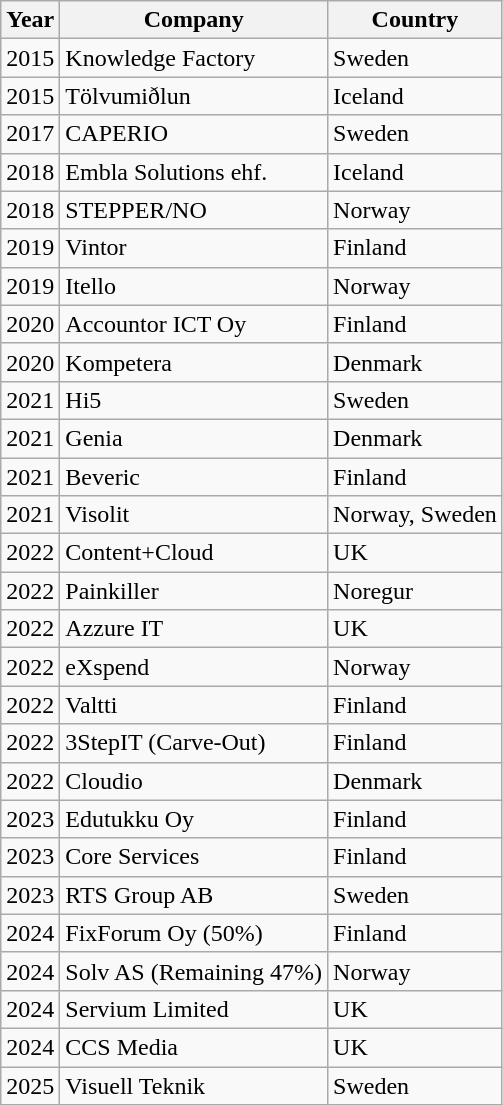<table class="wikitable">
<tr>
<th>Year</th>
<th>Company</th>
<th>Country</th>
</tr>
<tr>
<td>2015</td>
<td>Knowledge Factory</td>
<td>Sweden</td>
</tr>
<tr>
<td>2015</td>
<td>Tölvumiðlun</td>
<td>Iceland</td>
</tr>
<tr>
<td>2017</td>
<td>CAPERIO</td>
<td>Sweden</td>
</tr>
<tr>
<td>2018</td>
<td>Embla Solutions ehf.</td>
<td>Iceland</td>
</tr>
<tr>
<td>2018</td>
<td>STEPPER/NO</td>
<td>Norway</td>
</tr>
<tr>
<td>2019</td>
<td>Vintor</td>
<td>Finland</td>
</tr>
<tr>
<td>2019</td>
<td>Itello</td>
<td>Norway</td>
</tr>
<tr>
<td>2020</td>
<td>Accountor ICT Oy</td>
<td>Finland</td>
</tr>
<tr>
<td>2020</td>
<td>Kompetera</td>
<td>Denmark</td>
</tr>
<tr>
<td>2021</td>
<td>Hi5</td>
<td>Sweden</td>
</tr>
<tr>
<td>2021</td>
<td>Genia</td>
<td>Denmark</td>
</tr>
<tr>
<td>2021</td>
<td>Beveric</td>
<td>Finland</td>
</tr>
<tr>
<td>2021</td>
<td>Visolit</td>
<td>Norway, Sweden</td>
</tr>
<tr>
<td>2022</td>
<td>Content+Cloud</td>
<td>UK</td>
</tr>
<tr>
<td>2022</td>
<td>Painkiller</td>
<td>Noregur</td>
</tr>
<tr>
<td>2022</td>
<td>Azzure IT</td>
<td>UK</td>
</tr>
<tr>
<td>2022</td>
<td>eXspend</td>
<td>Norway</td>
</tr>
<tr>
<td>2022</td>
<td>Valtti</td>
<td>Finland</td>
</tr>
<tr>
<td>2022</td>
<td>3StepIT (Carve-Out)</td>
<td>Finland</td>
</tr>
<tr>
<td>2022</td>
<td>Cloudio</td>
<td>Denmark</td>
</tr>
<tr>
<td>2023</td>
<td>Edutukku Oy</td>
<td>Finland</td>
</tr>
<tr>
<td>2023</td>
<td>Core Services</td>
<td>Finland</td>
</tr>
<tr>
<td>2023</td>
<td>RTS Group AB</td>
<td>Sweden</td>
</tr>
<tr>
<td>2024</td>
<td>FixForum Oy (50%)</td>
<td>Finland</td>
</tr>
<tr>
<td>2024</td>
<td>Solv AS (Remaining 47%)</td>
<td>Norway</td>
</tr>
<tr>
<td>2024</td>
<td>Servium Limited</td>
<td>UK</td>
</tr>
<tr>
<td>2024</td>
<td>CCS Media</td>
<td>UK</td>
</tr>
<tr>
<td>2025</td>
<td>Visuell Teknik</td>
<td>Sweden</td>
</tr>
</table>
